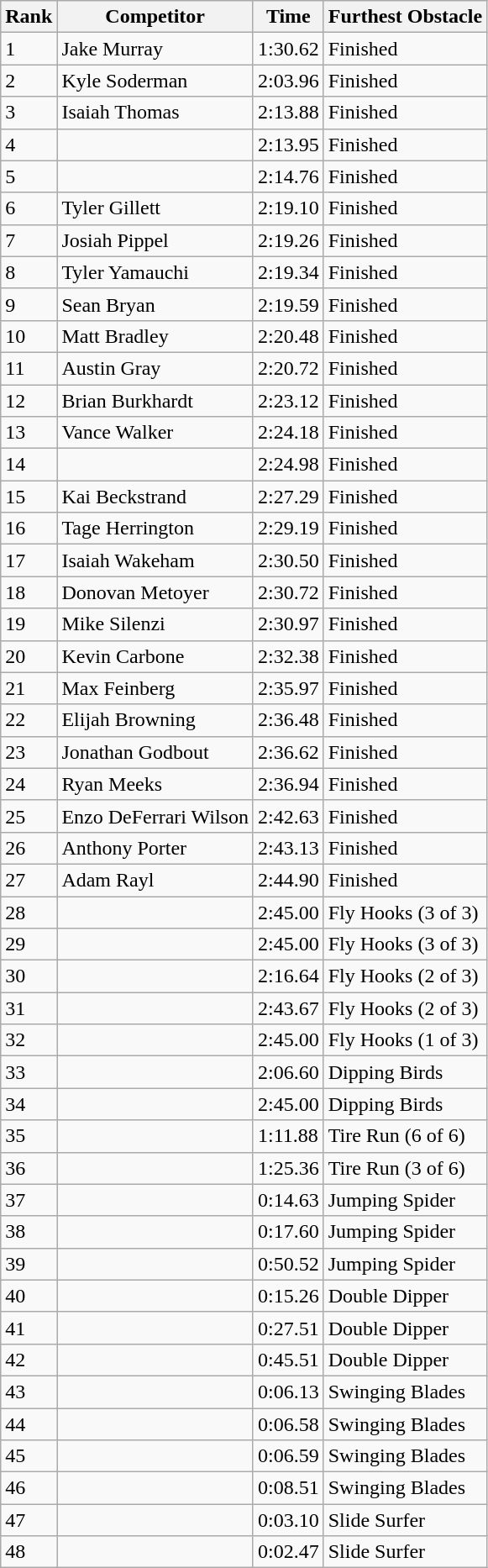<table class="wikitable sortable collapsible">
<tr>
<th>Rank</th>
<th>Competitor</th>
<th>Time</th>
<th>Furthest Obstacle</th>
</tr>
<tr>
<td>1</td>
<td>Jake Murray</td>
<td>1:30.62</td>
<td>Finished</td>
</tr>
<tr>
<td>2</td>
<td>Kyle Soderman</td>
<td>2:03.96</td>
<td>Finished</td>
</tr>
<tr>
<td>3</td>
<td>Isaiah Thomas</td>
<td>2:13.88</td>
<td>Finished</td>
</tr>
<tr>
<td>4</td>
<td></td>
<td>2:13.95</td>
<td>Finished</td>
</tr>
<tr>
<td>5</td>
<td></td>
<td>2:14.76</td>
<td>Finished</td>
</tr>
<tr>
<td>6</td>
<td>Tyler Gillett</td>
<td>2:19.10</td>
<td>Finished</td>
</tr>
<tr>
<td>7</td>
<td>Josiah Pippel</td>
<td>2:19.26</td>
<td>Finished</td>
</tr>
<tr>
<td>8</td>
<td>Tyler Yamauchi</td>
<td>2:19.34</td>
<td>Finished</td>
</tr>
<tr>
<td>9</td>
<td>Sean Bryan</td>
<td>2:19.59</td>
<td>Finished</td>
</tr>
<tr>
<td>10</td>
<td>Matt Bradley</td>
<td>2:20.48</td>
<td>Finished</td>
</tr>
<tr>
<td>11</td>
<td>Austin Gray</td>
<td>2:20.72</td>
<td>Finished</td>
</tr>
<tr>
<td>12</td>
<td>Brian Burkhardt</td>
<td>2:23.12</td>
<td>Finished</td>
</tr>
<tr>
<td>13</td>
<td>Vance Walker</td>
<td>2:24.18</td>
<td>Finished</td>
</tr>
<tr>
<td>14</td>
<td></td>
<td>2:24.98</td>
<td>Finished</td>
</tr>
<tr>
<td>15</td>
<td>Kai Beckstrand</td>
<td>2:27.29</td>
<td>Finished</td>
</tr>
<tr>
<td>16</td>
<td>Tage Herrington</td>
<td>2:29.19</td>
<td>Finished</td>
</tr>
<tr>
<td>17</td>
<td>Isaiah Wakeham</td>
<td>2:30.50</td>
<td>Finished</td>
</tr>
<tr>
<td>18</td>
<td>Donovan Metoyer</td>
<td>2:30.72</td>
<td>Finished</td>
</tr>
<tr>
<td>19</td>
<td>Mike Silenzi</td>
<td>2:30.97</td>
<td>Finished</td>
</tr>
<tr>
<td>20</td>
<td>Kevin Carbone</td>
<td>2:32.38</td>
<td>Finished</td>
</tr>
<tr>
<td>21</td>
<td>Max Feinberg</td>
<td>2:35.97</td>
<td>Finished</td>
</tr>
<tr>
<td>22</td>
<td>Elijah Browning</td>
<td>2:36.48</td>
<td>Finished</td>
</tr>
<tr>
<td>23</td>
<td>Jonathan Godbout</td>
<td>2:36.62</td>
<td>Finished</td>
</tr>
<tr>
<td>24</td>
<td>Ryan Meeks</td>
<td>2:36.94</td>
<td>Finished</td>
</tr>
<tr>
<td>25</td>
<td>Enzo DeFerrari Wilson</td>
<td>2:42.63</td>
<td>Finished</td>
</tr>
<tr>
<td>26</td>
<td>Anthony Porter</td>
<td>2:43.13</td>
<td>Finished</td>
</tr>
<tr>
<td>27</td>
<td>Adam Rayl</td>
<td>2:44.90</td>
<td>Finished</td>
</tr>
<tr>
<td>28</td>
<td></td>
<td>2:45.00</td>
<td>Fly Hooks (3 of 3)</td>
</tr>
<tr>
<td>29</td>
<td></td>
<td>2:45.00</td>
<td>Fly Hooks (3 of 3)</td>
</tr>
<tr>
<td>30</td>
<td></td>
<td>2:16.64</td>
<td>Fly Hooks (2 of 3)</td>
</tr>
<tr>
<td>31</td>
<td></td>
<td>2:43.67</td>
<td>Fly Hooks (2 of 3)</td>
</tr>
<tr>
<td>32</td>
<td></td>
<td>2:45.00</td>
<td>Fly Hooks (1 of 3)</td>
</tr>
<tr>
<td>33</td>
<td></td>
<td>2:06.60</td>
<td>Dipping Birds</td>
</tr>
<tr>
<td>34</td>
<td></td>
<td>2:45.00</td>
<td>Dipping Birds</td>
</tr>
<tr>
<td>35</td>
<td></td>
<td>1:11.88</td>
<td>Tire Run (6 of 6)</td>
</tr>
<tr>
<td>36</td>
<td></td>
<td>1:25.36</td>
<td>Tire Run (3 of 6)</td>
</tr>
<tr>
<td>37</td>
<td></td>
<td>0:14.63</td>
<td>Jumping Spider</td>
</tr>
<tr>
<td>38</td>
<td></td>
<td>0:17.60</td>
<td>Jumping Spider</td>
</tr>
<tr>
<td>39</td>
<td></td>
<td>0:50.52</td>
<td>Jumping Spider</td>
</tr>
<tr>
<td>40</td>
<td></td>
<td>0:15.26</td>
<td>Double Dipper</td>
</tr>
<tr>
<td>41</td>
<td></td>
<td>0:27.51</td>
<td>Double Dipper</td>
</tr>
<tr>
<td>42</td>
<td></td>
<td>0:45.51</td>
<td>Double Dipper</td>
</tr>
<tr>
<td>43</td>
<td></td>
<td>0:06.13</td>
<td>Swinging Blades</td>
</tr>
<tr>
<td>44</td>
<td></td>
<td>0:06.58</td>
<td>Swinging Blades</td>
</tr>
<tr>
<td>45</td>
<td></td>
<td>0:06.59</td>
<td>Swinging Blades</td>
</tr>
<tr>
<td>46</td>
<td></td>
<td>0:08.51</td>
<td>Swinging Blades</td>
</tr>
<tr>
<td>47</td>
<td></td>
<td>0:03.10</td>
<td>Slide Surfer</td>
</tr>
<tr>
<td>48</td>
<td></td>
<td>0:02.47</td>
<td>Slide Surfer</td>
</tr>
</table>
